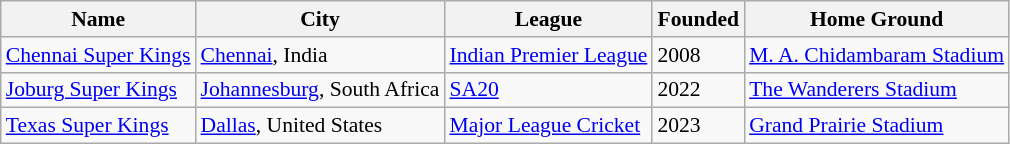<table class="wikitable defaultleft col4center" style="font-size: 90%">
<tr>
<th>Name</th>
<th>City</th>
<th>League</th>
<th>Founded</th>
<th>Home Ground</th>
</tr>
<tr>
<td><a href='#'>Chennai Super Kings</a></td>
<td><a href='#'>Chennai</a>, India</td>
<td><a href='#'>Indian Premier League</a></td>
<td>2008</td>
<td><a href='#'>M. A. Chidambaram Stadium</a></td>
</tr>
<tr>
<td><a href='#'>Joburg Super Kings</a></td>
<td><a href='#'>Johannesburg</a>, South Africa</td>
<td><a href='#'>SA20</a></td>
<td>2022</td>
<td><a href='#'>The Wanderers Stadium</a></td>
</tr>
<tr>
<td><a href='#'>Texas Super Kings</a></td>
<td><a href='#'>Dallas</a>, United States</td>
<td><a href='#'>Major League Cricket</a></td>
<td>2023</td>
<td><a href='#'>Grand Prairie Stadium</a></td>
</tr>
</table>
